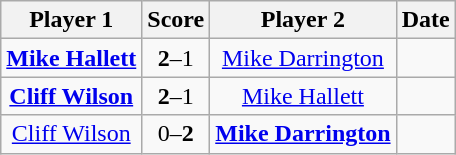<table class="wikitable" style="text-align: center">
<tr>
<th>Player 1</th>
<th>Score</th>
<th>Player 2</th>
<th>Date</th>
</tr>
<tr>
<td> <strong><a href='#'>Mike Hallett</a></strong></td>
<td><strong>2</strong>–1</td>
<td> <a href='#'>Mike Darrington</a></td>
<td></td>
</tr>
<tr>
<td> <strong><a href='#'>Cliff Wilson</a></strong></td>
<td><strong>2</strong>–1</td>
<td> <a href='#'>Mike Hallett</a></td>
<td></td>
</tr>
<tr>
<td> <a href='#'>Cliff Wilson</a></td>
<td>0–<strong>2</strong></td>
<td> <strong><a href='#'>Mike Darrington</a></strong></td>
<td></td>
</tr>
</table>
